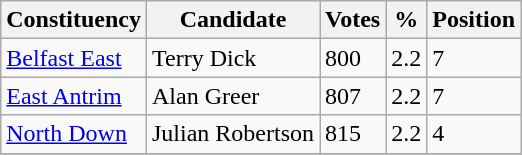<table class="wikitable sortable">
<tr>
<th>Constituency</th>
<th>Candidate</th>
<th>Votes</th>
<th>%</th>
<th>Position</th>
</tr>
<tr>
<td><a href='#'>Belfast East</a></td>
<td>Terry Dick</td>
<td>800</td>
<td>2.2</td>
<td>7</td>
</tr>
<tr>
<td><a href='#'>East Antrim</a></td>
<td>Alan Greer</td>
<td>807</td>
<td>2.2</td>
<td>7</td>
</tr>
<tr>
<td><a href='#'>North Down</a></td>
<td>Julian Robertson</td>
<td>815</td>
<td>2.2</td>
<td>4</td>
</tr>
<tr>
</tr>
</table>
